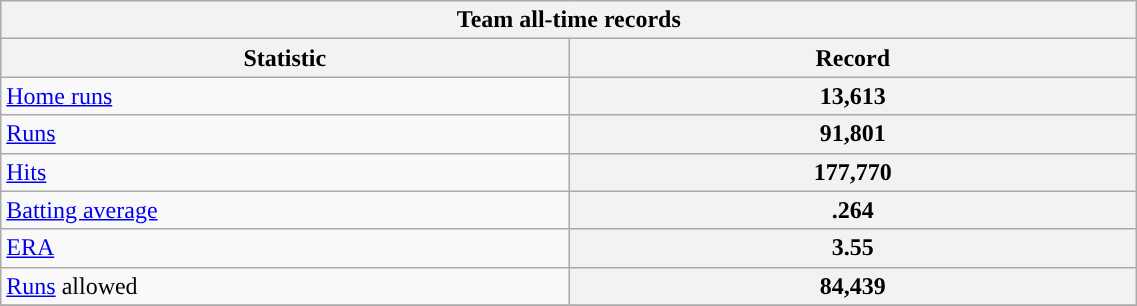<table class="wikitable sortable" style="text-align:left" width="60%">
<tr>
<th colspan=5>Team all-time records</th>
</tr>
<tr>
<th scope="col" width=10%>Statistic</th>
<th scope="col" class="unsortable" width=10%>Record</th>
</tr>
<tr>
<td><a href='#'>Home runs</a></td>
<th scope="row">13,613</th>
</tr>
<tr>
<td><a href='#'>Runs</a></td>
<th scope="row">91,801</th>
</tr>
<tr>
<td><a href='#'>Hits</a></td>
<th scope="row">177,770</th>
</tr>
<tr>
<td><a href='#'>Batting average</a></td>
<th scope="row">.264</th>
</tr>
<tr>
<td><a href='#'>ERA</a></td>
<th scope="row">3.55</th>
</tr>
<tr>
<td><a href='#'>Runs</a> allowed</td>
<th scope="row">84,439</th>
</tr>
<tr>
</tr>
</table>
